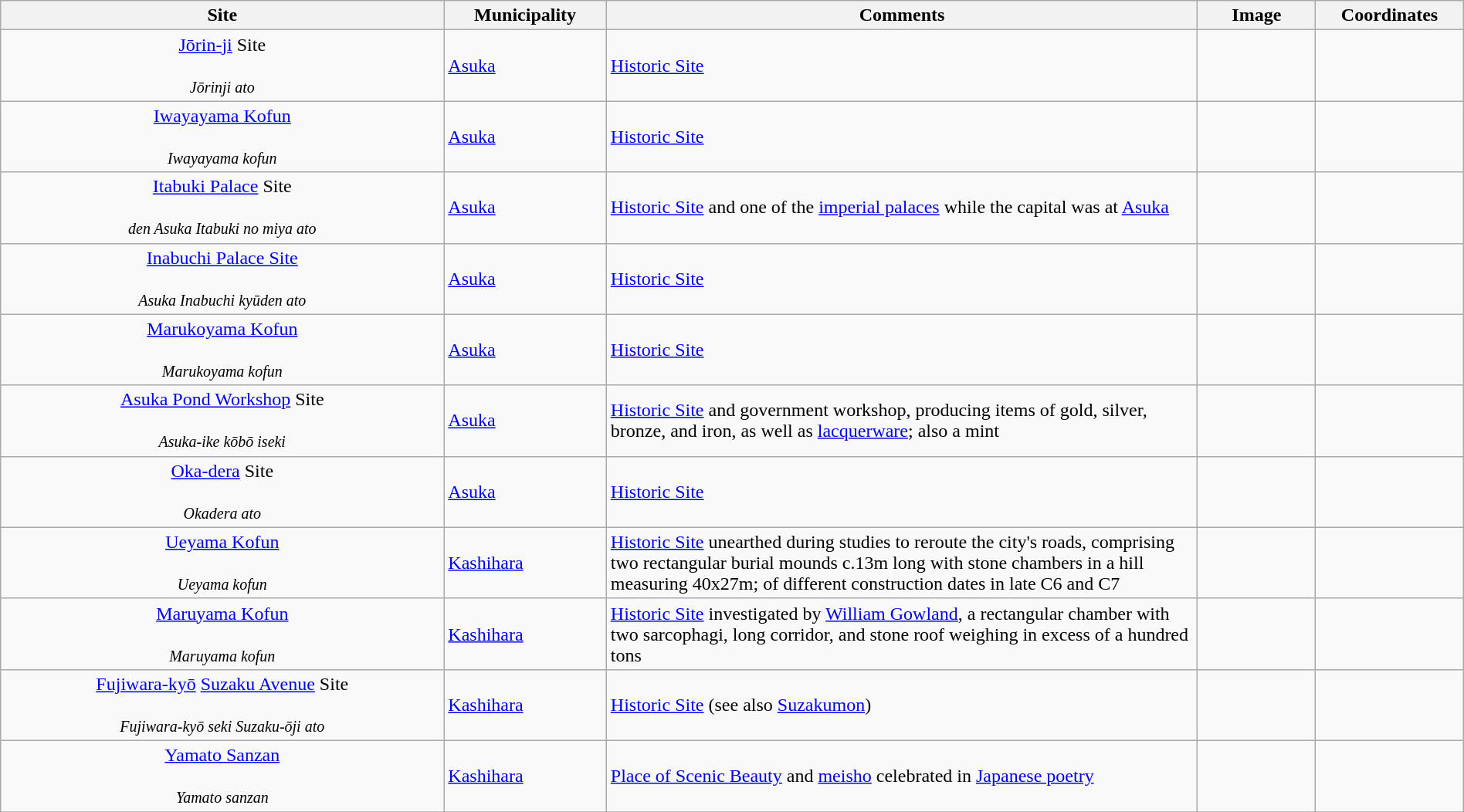<table class="wikitable sortable"  width="100%">
<tr>
<th width="30%" align="left">Site</th>
<th width="11%" align="left">Municipality</th>
<th width="40%" align="left" class="unsortable">Comments</th>
<th width="8%" align="left" class="unsortable">Image</th>
<th width="10%" align="left" class="unsortable">Coordinates</th>
</tr>
<tr>
<td align="center"><a href='#'>Jōrin-ji</a> Site<br><br><small><em>Jōrinji ato</em></small></td>
<td><a href='#'>Asuka</a></td>
<td><a href='#'>Historic Site</a></td>
<td></td>
<td></td>
</tr>
<tr>
<td align="center"><a href='#'>Iwayayama Kofun</a><br><br><small><em>Iwayayama kofun</em></small></td>
<td><a href='#'>Asuka</a></td>
<td><a href='#'>Historic Site</a></td>
<td></td>
<td></td>
</tr>
<tr>
<td align="center"><a href='#'>Itabuki Palace</a> Site<br><br><small><em>den Asuka Itabuki no miya ato</em></small></td>
<td><a href='#'>Asuka</a></td>
<td><a href='#'>Historic Site</a> and one of the <a href='#'>imperial palaces</a> while the capital was at <a href='#'>Asuka</a></td>
<td></td>
<td></td>
</tr>
<tr>
<td align="center"><a href='#'>Inabuchi Palace Site</a><br><br><small><em>Asuka Inabuchi kyūden ato</em></small></td>
<td><a href='#'>Asuka</a></td>
<td><a href='#'>Historic Site</a></td>
<td></td>
<td></td>
</tr>
<tr>
<td align="center"><a href='#'>Marukoyama Kofun</a><br><br><small><em>Marukoyama kofun</em></small></td>
<td><a href='#'>Asuka</a></td>
<td><a href='#'>Historic Site</a></td>
<td></td>
<td></td>
</tr>
<tr>
<td align="center"><a href='#'>Asuka Pond Workshop</a> Site<br><br><small><em>Asuka-ike kōbō iseki</em></small></td>
<td><a href='#'>Asuka</a></td>
<td><a href='#'>Historic Site</a> and government workshop, producing items of gold, silver, bronze, and iron, as well as <a href='#'>lacquerware</a>; also a mint</td>
<td></td>
<td></td>
</tr>
<tr>
<td align="center"><a href='#'>Oka-dera</a> Site<br><br><small><em>Okadera ato</em></small></td>
<td><a href='#'>Asuka</a></td>
<td><a href='#'>Historic Site</a></td>
<td></td>
<td></td>
</tr>
<tr>
<td align="center"><a href='#'>Ueyama Kofun</a><br><br><small><em>Ueyama kofun</em></small></td>
<td><a href='#'>Kashihara</a></td>
<td><a href='#'>Historic Site</a> unearthed during studies to reroute the city's roads, comprising two rectangular burial mounds c.13m long with stone chambers in a hill measuring 40x27m; of different construction dates in late C6 and C7</td>
<td></td>
<td></td>
</tr>
<tr>
<td align="center"><a href='#'>Maruyama Kofun</a><br><br><small><em>Maruyama kofun</em></small></td>
<td><a href='#'>Kashihara</a></td>
<td><a href='#'>Historic Site</a> investigated by <a href='#'>William Gowland</a>, a rectangular chamber with two sarcophagi, long corridor, and stone roof weighing in excess of a hundred tons</td>
<td></td>
<td></td>
</tr>
<tr>
<td align="center"><a href='#'>Fujiwara-kyō</a> <a href='#'>Suzaku Avenue</a> Site<br><br><small><em>Fujiwara-kyō seki Suzaku-ōji ato</em></small></td>
<td><a href='#'>Kashihara</a></td>
<td><a href='#'>Historic Site</a> (see also <a href='#'>Suzakumon</a>)</td>
<td></td>
<td></td>
</tr>
<tr>
<td align="center"><a href='#'>Yamato Sanzan</a><br><br><small><em>Yamato sanzan</em></small></td>
<td><a href='#'>Kashihara</a></td>
<td><a href='#'>Place of Scenic Beauty</a> and <a href='#'>meisho</a> celebrated in <a href='#'>Japanese poetry</a></td>
<td></td>
<td></td>
</tr>
<tr>
</tr>
</table>
